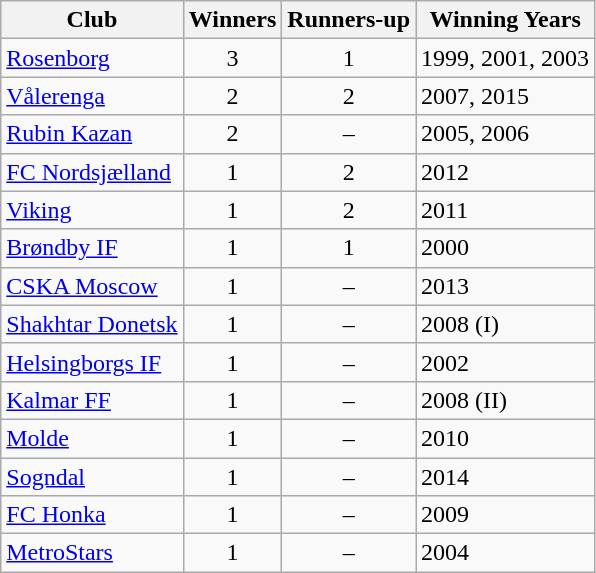<table class="wikitable sortable">
<tr>
<th>Club</th>
<th>Winners</th>
<th>Runners-up</th>
<th>Winning Years</th>
</tr>
<tr>
<td> <a href='#'>Rosenborg</a></td>
<td style="text-align: center;">3</td>
<td style="text-align: center;">1</td>
<td>1999, 2001, 2003</td>
</tr>
<tr>
<td> <a href='#'>Vålerenga</a></td>
<td style="text-align: center;">2</td>
<td style="text-align: center;">2</td>
<td>2007, 2015</td>
</tr>
<tr>
<td> <a href='#'>Rubin Kazan</a></td>
<td style="text-align: center;">2</td>
<td style="text-align: center;">–</td>
<td>2005, 2006</td>
</tr>
<tr>
<td> <a href='#'>FC Nordsjælland</a></td>
<td style="text-align: center;">1</td>
<td style="text-align: center;">2</td>
<td>2012</td>
</tr>
<tr>
<td> <a href='#'>Viking</a></td>
<td style="text-align: center;">1</td>
<td style="text-align: center;">2</td>
<td>2011</td>
</tr>
<tr>
<td> <a href='#'>Brøndby IF</a></td>
<td style="text-align: center;">1</td>
<td style="text-align: center;">1</td>
<td>2000</td>
</tr>
<tr>
<td> <a href='#'>CSKA Moscow</a></td>
<td style="text-align: center;">1</td>
<td style="text-align: center;">–</td>
<td>2013</td>
</tr>
<tr>
<td> <a href='#'>Shakhtar Donetsk</a></td>
<td style="text-align: center;">1</td>
<td style="text-align: center;">–</td>
<td>2008 (I)</td>
</tr>
<tr>
<td> <a href='#'>Helsingborgs IF</a></td>
<td style="text-align: center;">1</td>
<td style="text-align: center;">–</td>
<td>2002</td>
</tr>
<tr>
<td> <a href='#'>Kalmar FF</a></td>
<td style="text-align: center;">1</td>
<td style="text-align: center;">–</td>
<td>2008 (II)</td>
</tr>
<tr>
<td> <a href='#'>Molde</a></td>
<td style="text-align: center;">1</td>
<td style="text-align: center;">–</td>
<td>2010</td>
</tr>
<tr>
<td> <a href='#'>Sogndal</a></td>
<td style="text-align: center;">1</td>
<td style="text-align: center;">–</td>
<td>2014</td>
</tr>
<tr>
<td> <a href='#'>FC Honka</a></td>
<td style="text-align: center;">1</td>
<td style="text-align: center;">–</td>
<td>2009</td>
</tr>
<tr>
<td> <a href='#'>MetroStars</a></td>
<td style="text-align: center;">1</td>
<td style="text-align: center;">–</td>
<td>2004</td>
</tr>
</table>
